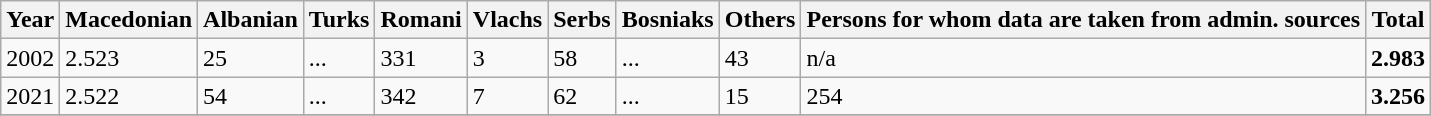<table class="wikitable">
<tr>
<th>Year</th>
<th>Macedonian</th>
<th>Albanian</th>
<th>Turks</th>
<th>Romani</th>
<th>Vlachs</th>
<th>Serbs</th>
<th>Bosniaks</th>
<th><abbr>Others</abbr></th>
<th>Persons for whom data are taken from admin. sources</th>
<th>Total</th>
</tr>
<tr>
<td>2002</td>
<td>2.523</td>
<td>25</td>
<td>...</td>
<td>331</td>
<td>3</td>
<td>58</td>
<td>...</td>
<td>43</td>
<td>n/a</td>
<td><strong>2.983</strong></td>
</tr>
<tr>
<td>2021</td>
<td>2.522</td>
<td>54</td>
<td>...</td>
<td>342</td>
<td>7</td>
<td>62</td>
<td>...</td>
<td>15</td>
<td>254</td>
<td><strong>3.256</strong></td>
</tr>
<tr>
</tr>
</table>
